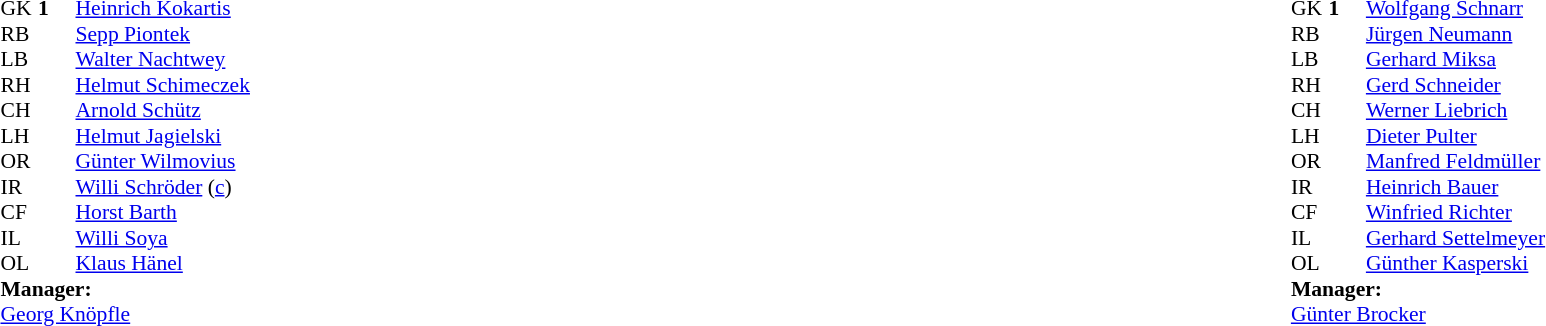<table width="100%">
<tr>
<td valign="top" width="40%"><br><table style="font-size:90%" cellspacing="0" cellpadding="0">
<tr>
<th width=25></th>
<th width=25></th>
</tr>
<tr>
<td>GK</td>
<td><strong>1</strong></td>
<td> <a href='#'>Heinrich Kokartis</a></td>
</tr>
<tr>
<td>RB</td>
<td></td>
<td> <a href='#'>Sepp Piontek</a></td>
</tr>
<tr>
<td>LB</td>
<td></td>
<td> <a href='#'>Walter Nachtwey</a></td>
</tr>
<tr>
<td>RH</td>
<td></td>
<td> <a href='#'>Helmut Schimeczek</a></td>
</tr>
<tr>
<td>CH</td>
<td></td>
<td> <a href='#'>Arnold Schütz</a></td>
</tr>
<tr>
<td>LH</td>
<td></td>
<td> <a href='#'>Helmut Jagielski</a></td>
</tr>
<tr>
<td>OR</td>
<td></td>
<td> <a href='#'>Günter Wilmovius</a></td>
</tr>
<tr>
<td>IR</td>
<td></td>
<td> <a href='#'>Willi Schröder</a> (<a href='#'>c</a>)</td>
</tr>
<tr>
<td>CF</td>
<td></td>
<td> <a href='#'>Horst Barth</a></td>
</tr>
<tr>
<td>IL</td>
<td></td>
<td> <a href='#'>Willi Soya</a></td>
</tr>
<tr>
<td>OL</td>
<td></td>
<td> <a href='#'>Klaus Hänel</a></td>
</tr>
<tr>
<td colspan=3><strong>Manager:</strong></td>
</tr>
<tr>
<td colspan=3> <a href='#'>Georg Knöpfle</a></td>
</tr>
</table>
</td>
<td valign="top"></td>
<td valign="top" width="50%"><br><table style="font-size:90%; margin:auto" cellspacing="0" cellpadding="0">
<tr>
<th width=25></th>
<th width=25></th>
</tr>
<tr>
<td>GK</td>
<td><strong>1</strong></td>
<td> <a href='#'>Wolfgang Schnarr</a></td>
</tr>
<tr>
<td>RB</td>
<td></td>
<td> <a href='#'>Jürgen Neumann</a></td>
</tr>
<tr>
<td>LB</td>
<td></td>
<td> <a href='#'>Gerhard Miksa</a></td>
</tr>
<tr>
<td>RH</td>
<td></td>
<td> <a href='#'>Gerd Schneider</a></td>
</tr>
<tr>
<td>CH</td>
<td></td>
<td> <a href='#'>Werner Liebrich</a></td>
</tr>
<tr>
<td>LH</td>
<td></td>
<td> <a href='#'>Dieter Pulter</a></td>
</tr>
<tr>
<td>OR</td>
<td></td>
<td> <a href='#'>Manfred Feldmüller</a></td>
</tr>
<tr>
<td>IR</td>
<td></td>
<td> <a href='#'>Heinrich Bauer</a></td>
</tr>
<tr>
<td>CF</td>
<td></td>
<td> <a href='#'>Winfried Richter</a></td>
</tr>
<tr>
<td>IL</td>
<td></td>
<td> <a href='#'>Gerhard Settelmeyer</a></td>
</tr>
<tr>
<td>OL</td>
<td></td>
<td> <a href='#'>Günther Kasperski</a></td>
</tr>
<tr>
<td colspan=3><strong>Manager:</strong></td>
</tr>
<tr>
<td colspan=3> <a href='#'>Günter Brocker</a></td>
</tr>
</table>
</td>
</tr>
</table>
